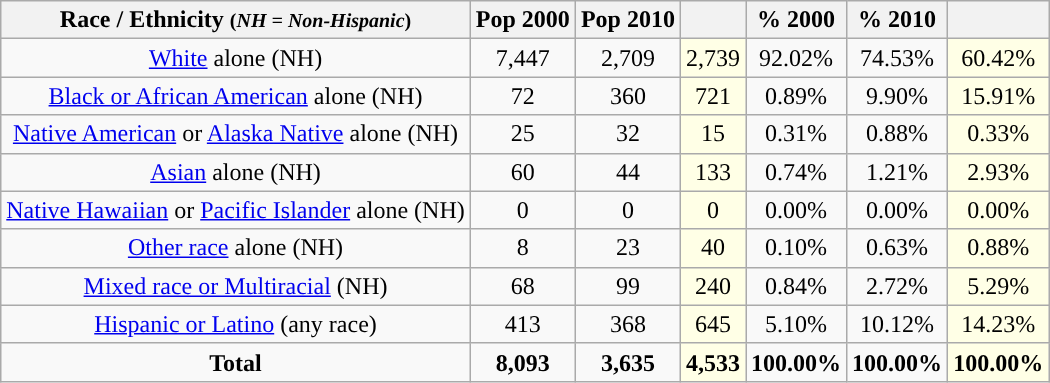<table class="wikitable" style="text-align:center;">
<tr>
<th>Race / Ethnicity <small>(<em>NH = Non-Hispanic</em>)</small></th>
<th>Pop 2000</th>
<th>Pop 2010</th>
<th></th>
<th>% 2000</th>
<th>% 2010</th>
<th></th>
</tr>
<tr>
<td><a href='#'>White</a> alone (NH)</td>
<td>7,447</td>
<td>2,709</td>
<td style='background: #ffffe6;'>2,739</td>
<td>92.02%</td>
<td>74.53%</td>
<td style='background: #ffffe6;'>60.42%</td>
</tr>
<tr>
<td><a href='#'>Black or African American</a> alone (NH)</td>
<td>72</td>
<td>360</td>
<td style='background: #ffffe6;'>721</td>
<td>0.89%</td>
<td>9.90%</td>
<td style='background: #ffffe6;'>15.91%</td>
</tr>
<tr>
<td><a href='#'>Native American</a> or <a href='#'>Alaska Native</a> alone (NH)</td>
<td>25</td>
<td>32</td>
<td style='background: #ffffe6;'>15</td>
<td>0.31%</td>
<td>0.88%</td>
<td style='background: #ffffe6;'>0.33%</td>
</tr>
<tr>
<td><a href='#'>Asian</a> alone (NH)</td>
<td>60</td>
<td>44</td>
<td style='background: #ffffe6;'>133</td>
<td>0.74%</td>
<td>1.21%</td>
<td style='background: #ffffe6;'>2.93%</td>
</tr>
<tr>
<td><a href='#'>Native Hawaiian</a> or <a href='#'>Pacific Islander</a> alone (NH)</td>
<td>0</td>
<td>0</td>
<td style='background: #ffffe6;'>0</td>
<td>0.00%</td>
<td>0.00%</td>
<td style='background: #ffffe6;'>0.00%</td>
</tr>
<tr>
<td><a href='#'>Other race</a> alone (NH)</td>
<td>8</td>
<td>23</td>
<td style='background: #ffffe6;'>40</td>
<td>0.10%</td>
<td>0.63%</td>
<td style='background: #ffffe6;'>0.88%</td>
</tr>
<tr>
<td><a href='#'>Mixed race or Multiracial</a> (NH)</td>
<td>68</td>
<td>99</td>
<td style='background: #ffffe6;'>240</td>
<td>0.84%</td>
<td>2.72%</td>
<td style='background: #ffffe6;'>5.29%</td>
</tr>
<tr>
<td><a href='#'>Hispanic or Latino</a> (any race)</td>
<td>413</td>
<td>368</td>
<td style='background: #ffffe6;'>645</td>
<td>5.10%</td>
<td>10.12%</td>
<td style='background: #ffffe6;'>14.23%</td>
</tr>
<tr>
<td><strong>Total</strong></td>
<td><strong>8,093</strong></td>
<td><strong>3,635</strong></td>
<td style='background: #ffffe6;'><strong>4,533</strong></td>
<td><strong>100.00%</strong></td>
<td><strong>100.00%</strong></td>
<td style='background: #ffffe6;'><strong>100.00%</strong></td>
</tr>
</table>
